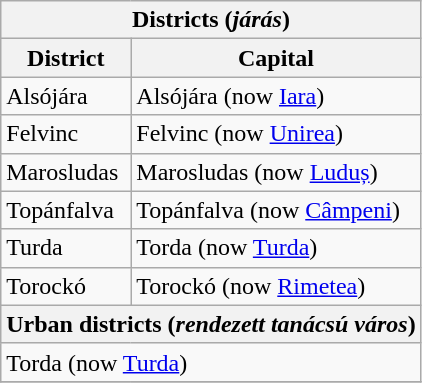<table class="wikitable">
<tr>
<th colspan=2>Districts (<em>járás</em>)</th>
</tr>
<tr>
<th>District</th>
<th>Capital</th>
</tr>
<tr>
<td> Alsójára</td>
<td>Alsójára (now <a href='#'>Iara</a>)</td>
</tr>
<tr>
<td> Felvinc</td>
<td>Felvinc (now <a href='#'>Unirea</a>)</td>
</tr>
<tr>
<td> Marosludas</td>
<td>Marosludas (now <a href='#'>Luduș</a>)</td>
</tr>
<tr>
<td> Topánfalva</td>
<td>Topánfalva (now <a href='#'>Câmpeni</a>)</td>
</tr>
<tr>
<td> Turda</td>
<td>Torda (now <a href='#'>Turda</a>)</td>
</tr>
<tr>
<td> Torockó</td>
<td>Torockó (now <a href='#'>Rimetea</a>)</td>
</tr>
<tr>
<th colspan=2>Urban districts (<em>rendezett tanácsú város</em>)</th>
</tr>
<tr>
<td colspan=2> Torda (now <a href='#'>Turda</a>)</td>
</tr>
<tr>
</tr>
</table>
